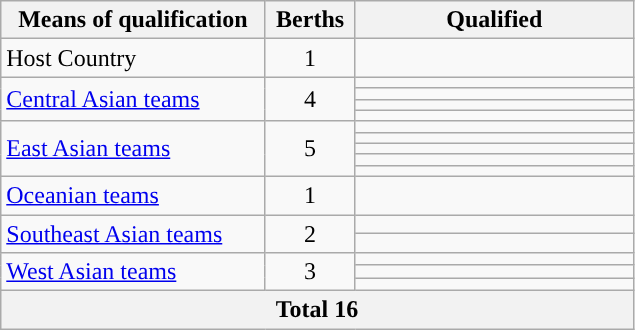<table class="wikitable">
<tr>
<th style="margin:0; width:38%;">Means of qualification</th>
<th style="margin:0; width:13%;">Berths</th>
<th style="margin:0; width:40%;">Qualified</th>
</tr>
<tr>
<td>Host Country</td>
<td style="text-align:center;">1</td>
<td></td>
</tr>
<tr>
<td rowspan=4><a href='#'>Central Asian teams</a></td>
<td rowspan=4 style="text-align:center;">4</td>
<td></td>
</tr>
<tr>
<td></td>
</tr>
<tr>
<td></td>
</tr>
<tr>
<td></td>
</tr>
<tr>
<td rowspan=5><a href='#'>East Asian teams</a></td>
<td rowspan=5 style="text-align:center;">5</td>
<td></td>
</tr>
<tr>
<td></td>
</tr>
<tr>
<td></td>
</tr>
<tr>
<td></td>
</tr>
<tr>
<td></td>
</tr>
<tr>
<td rowspan=1><a href='#'>Oceanian teams</a></td>
<td rowspan=1 style="text-align:center;">1</td>
<td></td>
</tr>
<tr>
<td rowspan=2><a href='#'>Southeast Asian teams</a></td>
<td rowspan=2 style="text-align:center;">2</td>
<td></td>
</tr>
<tr>
<td></td>
</tr>
<tr>
<td rowspan=3><a href='#'>West Asian teams</a></td>
<td rowspan=3 style="text-align:center;">3</td>
<td></td>
</tr>
<tr>
<td></td>
</tr>
<tr>
<td></td>
</tr>
<tr>
<th colspan=4>Total 16</th>
</tr>
</table>
